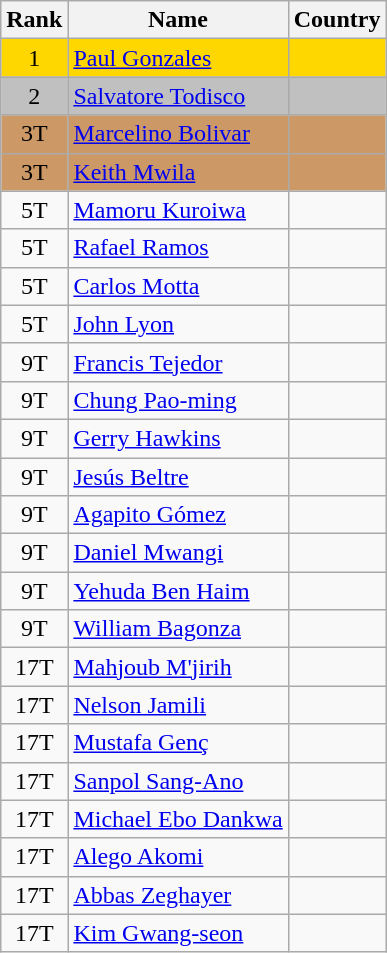<table class="wikitable sortable" style="text-align:center">
<tr>
<th>Rank</th>
<th>Name</th>
<th>Country</th>
</tr>
<tr bgcolor=gold>
<td>1</td>
<td align="left"><a href='#'>Paul Gonzales</a></td>
<td align="left"></td>
</tr>
<tr bgcolor=silver>
<td>2</td>
<td align="left"><a href='#'>Salvatore Todisco</a></td>
<td align="left"></td>
</tr>
<tr bgcolor=#CC9966>
<td>3T</td>
<td align="left"><a href='#'>Marcelino Bolivar</a></td>
<td align="left"></td>
</tr>
<tr bgcolor=#CC9966>
<td>3T</td>
<td align="left"><a href='#'>Keith Mwila</a></td>
<td align="left"></td>
</tr>
<tr>
<td>5T</td>
<td align="left"><a href='#'>Mamoru Kuroiwa</a></td>
<td align="left"></td>
</tr>
<tr>
<td>5T</td>
<td align="left"><a href='#'>Rafael Ramos</a></td>
<td align="left"></td>
</tr>
<tr>
<td>5T</td>
<td align="left"><a href='#'>Carlos Motta</a></td>
<td align="left"></td>
</tr>
<tr>
<td>5T</td>
<td align="left"><a href='#'>John Lyon</a></td>
<td align="left"></td>
</tr>
<tr>
<td>9T</td>
<td align="left"><a href='#'>Francis Tejedor</a></td>
<td align="left"></td>
</tr>
<tr>
<td>9T</td>
<td align="left"><a href='#'>Chung Pao-ming</a></td>
<td align="left"></td>
</tr>
<tr>
<td>9T</td>
<td align="left"><a href='#'>Gerry Hawkins</a></td>
<td align="left"></td>
</tr>
<tr>
<td>9T</td>
<td align="left"><a href='#'>Jesús Beltre</a></td>
<td align="left"></td>
</tr>
<tr>
<td>9T</td>
<td align="left"><a href='#'>Agapito Gómez</a></td>
<td align="left"></td>
</tr>
<tr>
<td>9T</td>
<td align="left"><a href='#'>Daniel Mwangi</a></td>
<td align="left"></td>
</tr>
<tr>
<td>9T</td>
<td align="left"><a href='#'>Yehuda Ben Haim</a></td>
<td align="left"></td>
</tr>
<tr>
<td>9T</td>
<td align="left"><a href='#'>William Bagonza</a></td>
<td align="left"></td>
</tr>
<tr>
<td>17T</td>
<td align="left"><a href='#'>Mahjoub M'jirih</a></td>
<td align="left"></td>
</tr>
<tr>
<td>17T</td>
<td align="left"><a href='#'>Nelson Jamili</a></td>
<td align="left"></td>
</tr>
<tr>
<td>17T</td>
<td align="left"><a href='#'>Mustafa Genç</a></td>
<td align="left"></td>
</tr>
<tr>
<td>17T</td>
<td align="left"><a href='#'>Sanpol Sang-Ano</a></td>
<td align="left"></td>
</tr>
<tr>
<td>17T</td>
<td align="left"><a href='#'>Michael Ebo Dankwa</a></td>
<td align="left"></td>
</tr>
<tr>
<td>17T</td>
<td align="left"><a href='#'>Alego Akomi</a></td>
<td align="left"></td>
</tr>
<tr>
<td>17T</td>
<td align="left"><a href='#'>Abbas Zeghayer</a></td>
<td align="left"></td>
</tr>
<tr>
<td>17T</td>
<td align="left"><a href='#'>Kim Gwang-seon</a></td>
<td align="left"></td>
</tr>
</table>
